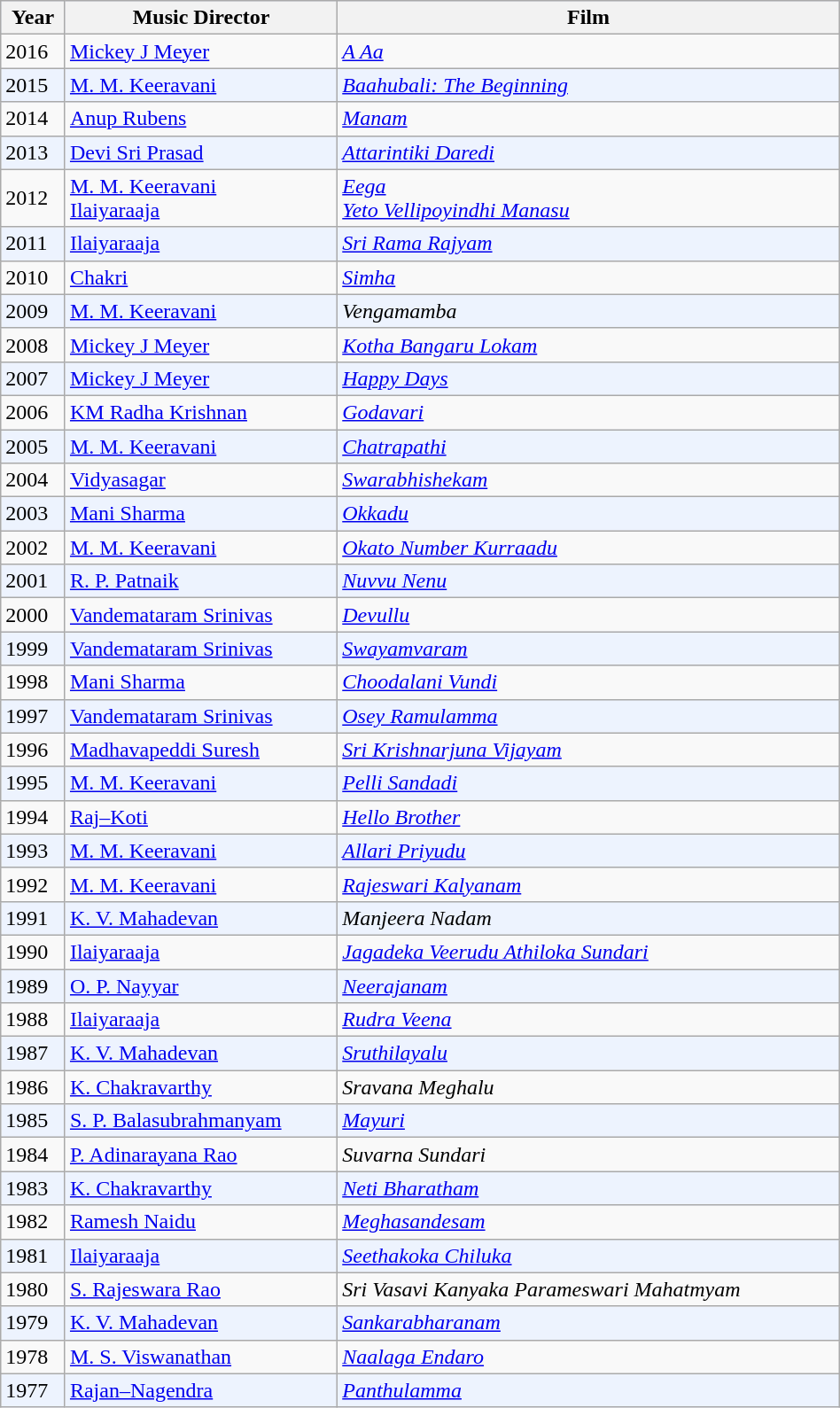<table class="wikitable sortable" width="50%">
<tr bgcolor="#d1e4fd">
<th>Year</th>
<th>Music Director</th>
<th>Film</th>
</tr>
<tr>
<td>2016</td>
<td><a href='#'>Mickey J Meyer</a></td>
<td><em><a href='#'>A Aa</a></em></td>
</tr>
<tr bgcolor=#edf3fe>
<td>2015</td>
<td><a href='#'>M. M. Keeravani</a></td>
<td><em><a href='#'>Baahubali: The Beginning</a></em></td>
</tr>
<tr>
<td>2014</td>
<td><a href='#'>Anup Rubens</a></td>
<td><em><a href='#'>Manam</a></em></td>
</tr>
<tr bgcolor=#edf3fe>
<td>2013</td>
<td><a href='#'>Devi Sri Prasad</a></td>
<td><em><a href='#'>Attarintiki Daredi</a></em></td>
</tr>
<tr>
<td>2012</td>
<td><a href='#'>M. M. Keeravani</a><br><a href='#'>Ilaiyaraaja</a></td>
<td><em><a href='#'>Eega</a></em><br><em><a href='#'>Yeto Vellipoyindhi Manasu</a></em></td>
</tr>
<tr bgcolor=#edf3fe>
<td>2011</td>
<td><a href='#'>Ilaiyaraaja</a></td>
<td><em><a href='#'>Sri Rama Rajyam</a></em></td>
</tr>
<tr>
<td>2010</td>
<td><a href='#'>Chakri</a></td>
<td><em><a href='#'>Simha</a></em></td>
</tr>
<tr bgcolor=#edf3fe>
<td>2009</td>
<td><a href='#'>M. M. Keeravani</a></td>
<td><em>Vengamamba</em></td>
</tr>
<tr>
<td>2008</td>
<td><a href='#'>Mickey J Meyer</a></td>
<td><em><a href='#'>Kotha Bangaru Lokam</a></em></td>
</tr>
<tr bgcolor=#edf3fe>
<td>2007</td>
<td><a href='#'>Mickey J Meyer</a></td>
<td><em><a href='#'>Happy Days</a></em></td>
</tr>
<tr>
<td>2006</td>
<td><a href='#'>KM Radha Krishnan</a></td>
<td><em><a href='#'>Godavari</a></em></td>
</tr>
<tr bgcolor=#edf3fe>
<td>2005</td>
<td><a href='#'>M. M. Keeravani</a></td>
<td><em><a href='#'>Chatrapathi</a></em></td>
</tr>
<tr>
<td>2004</td>
<td><a href='#'>Vidyasagar</a></td>
<td><em><a href='#'>Swarabhishekam</a></em></td>
</tr>
<tr bgcolor=#edf3fe>
<td>2003</td>
<td><a href='#'>Mani Sharma</a></td>
<td><em><a href='#'>Okkadu</a></em></td>
</tr>
<tr>
<td>2002</td>
<td><a href='#'>M. M. Keeravani</a></td>
<td><em><a href='#'>Okato Number Kurraadu</a></em></td>
</tr>
<tr bgcolor=#edf3fe>
<td>2001</td>
<td><a href='#'>R. P. Patnaik</a></td>
<td><em><a href='#'>Nuvvu Nenu</a></em></td>
</tr>
<tr>
<td>2000</td>
<td><a href='#'>Vandemataram Srinivas</a></td>
<td><em><a href='#'>Devullu</a></em></td>
</tr>
<tr bgcolor=#edf3fe>
<td>1999</td>
<td><a href='#'>Vandemataram Srinivas</a></td>
<td><em><a href='#'>Swayamvaram</a></em></td>
</tr>
<tr>
<td>1998</td>
<td><a href='#'>Mani Sharma</a></td>
<td><em><a href='#'>Choodalani Vundi</a></em></td>
</tr>
<tr bgcolor=#edf3fe>
<td>1997</td>
<td><a href='#'>Vandemataram Srinivas</a></td>
<td><em><a href='#'>Osey Ramulamma</a></em></td>
</tr>
<tr>
<td>1996</td>
<td><a href='#'>Madhavapeddi Suresh</a></td>
<td><em><a href='#'>Sri Krishnarjuna Vijayam</a></em></td>
</tr>
<tr bgcolor=#edf3fe>
<td>1995</td>
<td><a href='#'>M. M. Keeravani</a></td>
<td><em><a href='#'>Pelli Sandadi</a></em></td>
</tr>
<tr>
<td>1994</td>
<td><a href='#'>Raj–Koti</a></td>
<td><em><a href='#'>Hello Brother</a></em></td>
</tr>
<tr bgcolor=#edf3fe>
<td>1993</td>
<td><a href='#'>M. M. Keeravani</a></td>
<td><em><a href='#'>Allari Priyudu</a></em></td>
</tr>
<tr>
<td>1992</td>
<td><a href='#'>M. M. Keeravani</a></td>
<td><em><a href='#'>Rajeswari Kalyanam</a></em></td>
</tr>
<tr bgcolor=#edf3fe>
<td>1991</td>
<td><a href='#'>K. V. Mahadevan</a></td>
<td><em>Manjeera Nadam</em></td>
</tr>
<tr>
<td>1990</td>
<td><a href='#'>Ilaiyaraaja</a></td>
<td><em><a href='#'>Jagadeka Veerudu Athiloka Sundari</a></em></td>
</tr>
<tr bgcolor=#edf3fe>
<td>1989</td>
<td><a href='#'>O. P. Nayyar</a></td>
<td><em><a href='#'>Neerajanam</a></em></td>
</tr>
<tr>
<td>1988</td>
<td><a href='#'>Ilaiyaraaja</a></td>
<td><em><a href='#'>Rudra Veena</a></em></td>
</tr>
<tr bgcolor=#edf3fe>
<td>1987</td>
<td><a href='#'>K. V. Mahadevan</a></td>
<td><em><a href='#'>Sruthilayalu</a></em></td>
</tr>
<tr>
<td>1986</td>
<td><a href='#'>K. Chakravarthy</a></td>
<td><em>Sravana Meghalu</em></td>
</tr>
<tr bgcolor=#edf3fe>
<td>1985</td>
<td><a href='#'>S. P. Balasubrahmanyam</a></td>
<td><em><a href='#'>Mayuri</a></em></td>
</tr>
<tr>
<td>1984</td>
<td><a href='#'>P. Adinarayana Rao</a></td>
<td><em>Suvarna Sundari</em></td>
</tr>
<tr bgcolor=#edf3fe>
<td>1983</td>
<td><a href='#'>K. Chakravarthy</a></td>
<td><em><a href='#'>Neti Bharatham</a></em></td>
</tr>
<tr>
<td>1982</td>
<td><a href='#'>Ramesh Naidu</a></td>
<td><em><a href='#'>Meghasandesam</a></em></td>
</tr>
<tr bgcolor=#edf3fe>
<td>1981</td>
<td><a href='#'>Ilaiyaraaja</a></td>
<td><em><a href='#'>Seethakoka Chiluka</a></em></td>
</tr>
<tr>
<td>1980</td>
<td><a href='#'>S. Rajeswara Rao</a></td>
<td><em>Sri Vasavi Kanyaka Parameswari Mahatmyam</em></td>
</tr>
<tr bgcolor=#edf3fe>
<td>1979</td>
<td><a href='#'>K. V. Mahadevan</a></td>
<td><em><a href='#'>Sankarabharanam</a></em></td>
</tr>
<tr>
<td>1978</td>
<td><a href='#'>M. S. Viswanathan</a></td>
<td><em><a href='#'>Naalaga Endaro</a></em></td>
</tr>
<tr bgcolor=#edf3fe>
<td>1977</td>
<td><a href='#'>Rajan–Nagendra</a></td>
<td><em><a href='#'>Panthulamma</a></em></td>
</tr>
</table>
